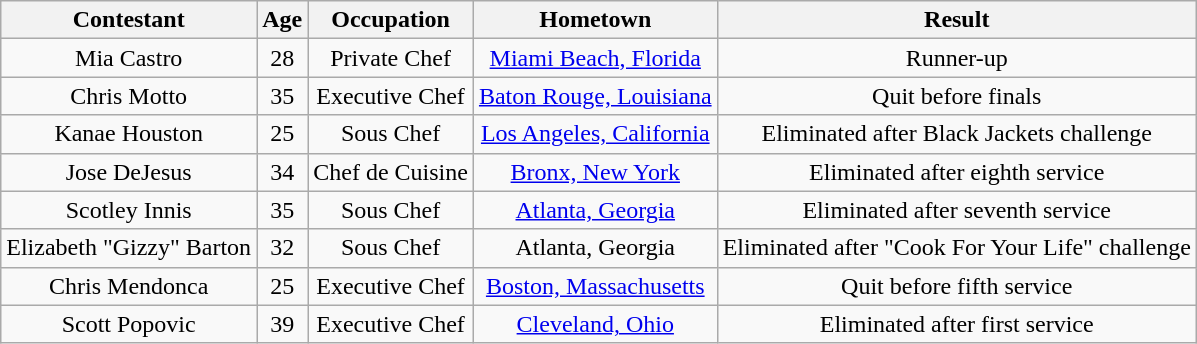<table class="wikitable sortable plainrowheaders" style= "text-align:center;" >
<tr>
<th scope="col">Contestant</th>
<th scope="col">Age</th>
<th scope="col">Occupation</th>
<th scope="col">Hometown</th>
<th scope="col">Result</th>
</tr>
<tr>
<td scope="row">Mia Castro</td>
<td>28</td>
<td>Private Chef</td>
<td><a href='#'>Miami Beach, Florida</a></td>
<td>Runner-up</td>
</tr>
<tr>
<td scope="row">Chris Motto</td>
<td>35</td>
<td>Executive Chef</td>
<td><a href='#'>Baton Rouge, Louisiana</a></td>
<td>Quit before finals</td>
</tr>
<tr>
<td scope="row">Kanae Houston</td>
<td>25</td>
<td>Sous Chef</td>
<td><a href='#'>Los Angeles, California</a></td>
<td>Eliminated after Black Jackets challenge</td>
</tr>
<tr>
<td scope="row">Jose DeJesus</td>
<td>34</td>
<td>Chef de Cuisine</td>
<td><a href='#'>Bronx, New York</a></td>
<td>Eliminated after eighth service</td>
</tr>
<tr>
<td scope="row">Scotley Innis</td>
<td>35</td>
<td>Sous Chef</td>
<td><a href='#'>Atlanta, Georgia</a></td>
<td>Eliminated after seventh service</td>
</tr>
<tr>
<td scope="row">Elizabeth "Gizzy" Barton</td>
<td>32</td>
<td>Sous Chef</td>
<td>Atlanta, Georgia</td>
<td>Eliminated after "Cook For Your Life" challenge</td>
</tr>
<tr>
<td scope="row">Chris Mendonca</td>
<td>25</td>
<td>Executive Chef</td>
<td><a href='#'>Boston, Massachusetts</a></td>
<td>Quit before fifth service</td>
</tr>
<tr>
<td scope="row">Scott Popovic</td>
<td>39</td>
<td>Executive Chef</td>
<td><a href='#'>Cleveland, Ohio</a></td>
<td>Eliminated after first service</td>
</tr>
</table>
